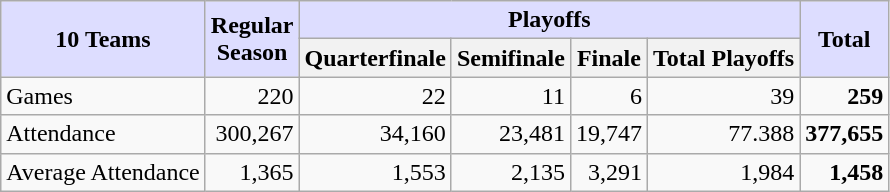<table class="wikitable" style="text-align:right">
<tr>
<th style="background:#DDDDFF" rowspan=2>10 Teams</th>
<th style="background:#DDDDFF" rowspan=2>Regular<br>Season</th>
<th style="background:#DDDDFF" colspan=4>Playoffs</th>
<th style="background:#DDDDFF" rowspan=2>Total</th>
</tr>
<tr>
<th bgcolor="#DDDDFF">Quarterfinale</th>
<th bgcolor="#DDDDFF">Semifinale</th>
<th bgcolor="#DDDDFF">Finale</th>
<th bgcolor="#DDDDFF">Total Playoffs</th>
</tr>
<tr>
<td align=left>Games</td>
<td>220</td>
<td>22</td>
<td>11</td>
<td>6</td>
<td>39</td>
<td><strong>259</strong></td>
</tr>
<tr>
<td align=left>Attendance</td>
<td>300,267</td>
<td>34,160</td>
<td>23,481</td>
<td>19,747</td>
<td>77.388</td>
<td><strong>377,655</strong></td>
</tr>
<tr>
<td align=left>Average Attendance</td>
<td>1,365</td>
<td>1,553</td>
<td>2,135</td>
<td>3,291</td>
<td>1,984</td>
<td><strong>1,458</strong></td>
</tr>
</table>
